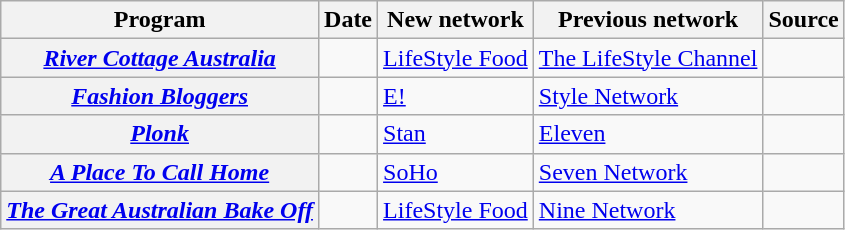<table class="wikitable plainrowheaders sortable" style="text-align:left">
<tr>
<th scope="col">Program</th>
<th scope="col" align="center">Date</th>
<th scope="col">New network</th>
<th scope="col">Previous network</th>
<th scope="col" class="unsortable">Source</th>
</tr>
<tr>
<th scope="row"><em><a href='#'>River Cottage Australia</a></em></th>
<td></td>
<td><a href='#'>LifeStyle Food</a></td>
<td><a href='#'>The LifeStyle Channel</a></td>
<td align=center></td>
</tr>
<tr>
<th scope="row"><em><a href='#'>Fashion Bloggers</a></em></th>
<td></td>
<td><a href='#'>E!</a></td>
<td><a href='#'>Style Network</a></td>
<td align=center></td>
</tr>
<tr>
<th scope="row"><em><a href='#'>Plonk</a></em></th>
<td></td>
<td><a href='#'>Stan</a></td>
<td><a href='#'>Eleven</a></td>
<td align=center></td>
</tr>
<tr>
<th scope="row"><em><a href='#'>A Place To Call Home</a></em></th>
<td></td>
<td><a href='#'>SoHo</a></td>
<td><a href='#'>Seven Network</a></td>
<td align=center></td>
</tr>
<tr>
<th scope="row"><em><a href='#'>The Great Australian Bake Off</a></em></th>
<td></td>
<td><a href='#'>LifeStyle Food</a></td>
<td><a href='#'>Nine Network</a></td>
<td align=center></td>
</tr>
</table>
